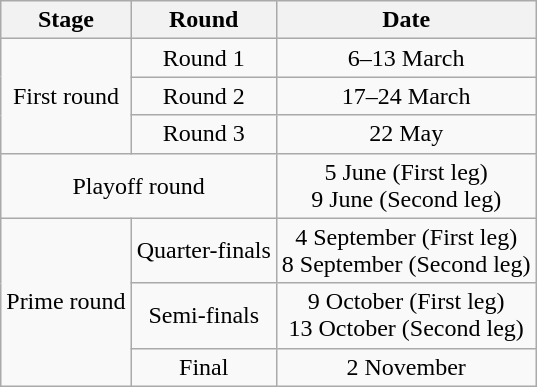<table class="wikitable" style="text-align:center;">
<tr>
<th>Stage</th>
<th>Round</th>
<th>Date</th>
</tr>
<tr>
<td rowspan="3">First round</td>
<td>Round 1</td>
<td>6–13 March</td>
</tr>
<tr>
<td>Round 2</td>
<td>17–24 March</td>
</tr>
<tr>
<td>Round 3</td>
<td>22 May</td>
</tr>
<tr>
<td colspan="2">Playoff round</td>
<td>5 June (First leg)<br>9 June (Second leg)</td>
</tr>
<tr>
<td rowspan="3">Prime round</td>
<td>Quarter-finals</td>
<td>4 September (First leg)<br>8 September (Second leg)</td>
</tr>
<tr>
<td>Semi-finals</td>
<td>9 October (First leg)<br>13 October (Second leg)</td>
</tr>
<tr>
<td>Final</td>
<td>2 November</td>
</tr>
</table>
